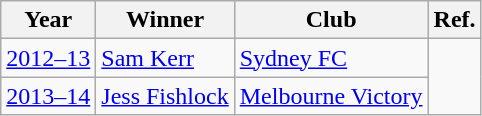<table class="wikitable">
<tr>
<th>Year</th>
<th>Winner</th>
<th>Club</th>
<th>Ref.</th>
</tr>
<tr>
<td><a href='#'>2012–13</a></td>
<td><a href='#'>Sam Kerr</a></td>
<td><a href='#'>Sydney FC</a></td>
<td rowspan=2></td>
</tr>
<tr>
<td><a href='#'>2013–14</a></td>
<td><a href='#'>Jess Fishlock</a></td>
<td><a href='#'>Melbourne Victory</a></td>
</tr>
</table>
